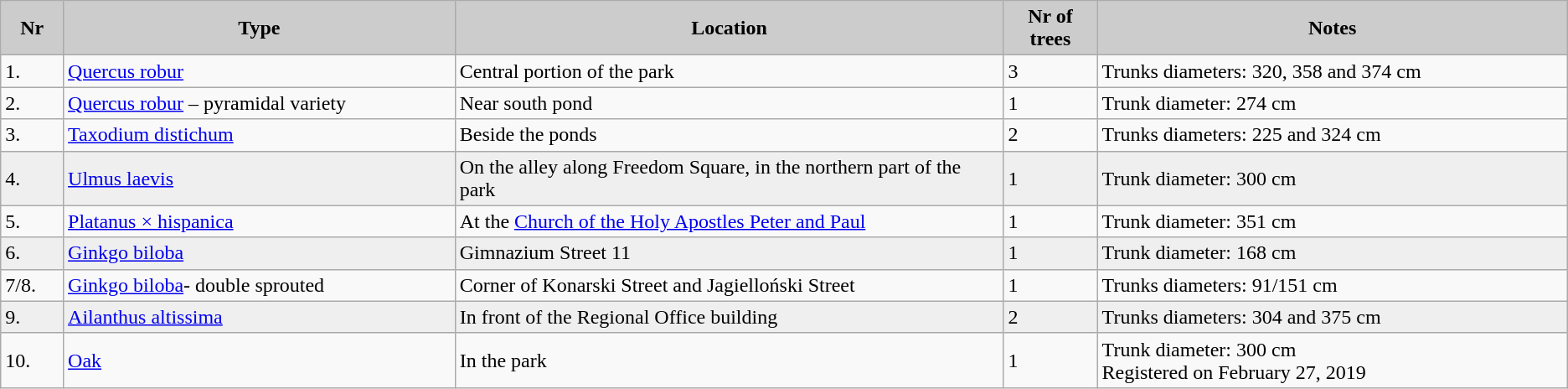<table class="wikitable sortable" width="">
<tr align="center" bgcolor="#CCCCCC">
<td width=4%><strong>Nr</strong></td>
<td width=25%><strong>Type</strong></td>
<td width=35%><strong>Location</strong></td>
<td width=6%><strong>Nr of trees</strong></td>
<td width=30%><strong>Notes</strong></td>
</tr>
<tr ----bgcolor="#EFEFEF">
<td>1.</td>
<td><a href='#'>Quercus robur</a></td>
<td>Central portion of the park</td>
<td>3</td>
<td>Trunks diameters: 320, 358 and 374 cm</td>
</tr>
<tr ---->
<td>2.</td>
<td><a href='#'>Quercus robur</a> – pyramidal variety</td>
<td>Near south pond</td>
<td>1</td>
<td>Trunk diameter: 274 cm</td>
</tr>
<tr ----bgcolor="#EFEFEF">
<td>3.</td>
<td><a href='#'>Taxodium distichum</a></td>
<td>Beside the ponds</td>
<td>2</td>
<td>Trunks diameters: 225 and 324 cm</td>
</tr>
<tr ---- bgcolor="#EFEFEF">
<td>4.</td>
<td><a href='#'>Ulmus laevis</a></td>
<td>On the alley along Freedom Square, in the northern part of the park</td>
<td>1</td>
<td>Trunk diameter: 300 cm</td>
</tr>
<tr ---->
<td>5.</td>
<td><a href='#'>Platanus × hispanica</a></td>
<td>At the <a href='#'>Church of the Holy Apostles Peter and Paul</a></td>
<td>1</td>
<td>Trunk diameter: 351 cm</td>
</tr>
<tr ---- bgcolor="#EFEFEF">
<td>6.</td>
<td><a href='#'>Ginkgo biloba</a></td>
<td>Gimnazium Street 11</td>
<td>1</td>
<td>Trunk diameter: 168 cm</td>
</tr>
<tr ---->
<td>7/8.</td>
<td><a href='#'>Ginkgo biloba</a>- double sprouted</td>
<td>Corner of Konarski Street and Jagielloński Street</td>
<td>1</td>
<td>Trunks diameters: 91/151 cm</td>
</tr>
<tr ---- bgcolor="#EFEFEF">
<td>9.</td>
<td><a href='#'>Ailanthus altissima</a></td>
<td>In front of the Regional Office building</td>
<td>2</td>
<td>Trunks diameters: 304 and 375 cm</td>
</tr>
<tr ---->
<td>10.</td>
<td><a href='#'>Oak</a></td>
<td>In the park</td>
<td>1</td>
<td>Trunk diameter: 300 cm<br>Registered on February 27, 2019</td>
</tr>
</table>
